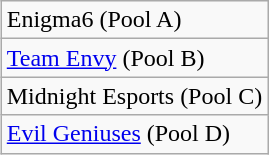<table class="wikitable" style="display: inline-table; margin-left: 25px;">
<tr>
<td>Enigma6 (Pool A)</td>
</tr>
<tr>
<td><a href='#'>Team Envy</a> (Pool B)</td>
</tr>
<tr>
<td>Midnight Esports (Pool C)</td>
</tr>
<tr>
<td><a href='#'>Evil Geniuses</a> (Pool D)</td>
</tr>
</table>
